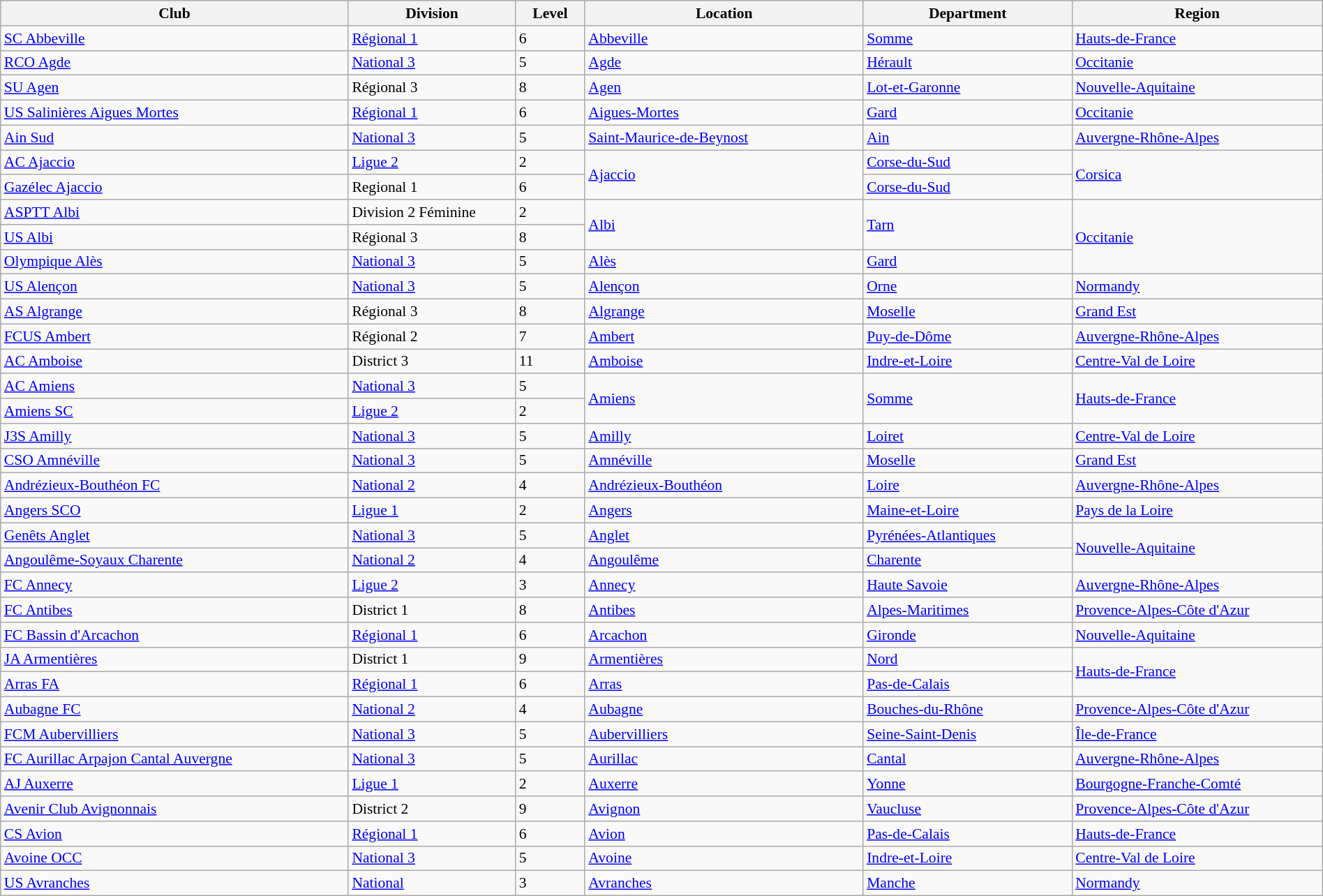<table class="wikitable sortable" width=100% style="font-size:90%">
<tr>
<th width=25%>Club</th>
<th width=12%>Division</th>
<th width=5%>Level</th>
<th width=20%>Location</th>
<th width=15%>Department</th>
<th width=18%>Region</th>
</tr>
<tr>
<td><a href='#'>SC Abbeville</a></td>
<td><a href='#'>Régional 1</a></td>
<td>6</td>
<td><a href='#'>Abbeville</a></td>
<td><a href='#'>Somme</a></td>
<td><a href='#'>Hauts-de-France</a></td>
</tr>
<tr>
<td><a href='#'>RCO Agde</a></td>
<td><a href='#'>National 3</a></td>
<td>5</td>
<td><a href='#'>Agde</a></td>
<td><a href='#'>Hérault</a></td>
<td><a href='#'>Occitanie</a></td>
</tr>
<tr>
<td><a href='#'>SU Agen</a></td>
<td>Régional 3</td>
<td>8</td>
<td><a href='#'>Agen</a></td>
<td><a href='#'>Lot-et-Garonne</a></td>
<td><a href='#'>Nouvelle-Aquitaine</a></td>
</tr>
<tr>
<td><a href='#'>US Salinières Aigues Mortes</a></td>
<td><a href='#'>Régional 1</a></td>
<td>6</td>
<td><a href='#'>Aigues-Mortes</a></td>
<td><a href='#'>Gard</a></td>
<td><a href='#'>Occitanie</a></td>
</tr>
<tr>
<td><a href='#'>Ain Sud</a></td>
<td><a href='#'>National 3</a></td>
<td>5</td>
<td><a href='#'>Saint-Maurice-de-Beynost</a></td>
<td><a href='#'>Ain</a></td>
<td><a href='#'>Auvergne-Rhône-Alpes</a></td>
</tr>
<tr>
<td><a href='#'>AC Ajaccio</a></td>
<td><a href='#'>Ligue 2</a></td>
<td>2</td>
<td rowspan="2"><a href='#'>Ajaccio</a></td>
<td><a href='#'>Corse-du-Sud</a></td>
<td rowspan="2"><a href='#'>Corsica</a></td>
</tr>
<tr>
<td><a href='#'>Gazélec Ajaccio</a></td>
<td>Regional 1</td>
<td>6</td>
<td><a href='#'>Corse-du-Sud</a></td>
</tr>
<tr>
<td><a href='#'>ASPTT Albi</a></td>
<td>Division 2 Féminine</td>
<td>2</td>
<td rowspan="2"><a href='#'>Albi</a></td>
<td rowspan="2"><a href='#'>Tarn</a></td>
<td rowspan="3"><a href='#'>Occitanie</a></td>
</tr>
<tr>
<td><a href='#'>US Albi</a></td>
<td>Régional 3</td>
<td>8</td>
</tr>
<tr>
<td><a href='#'>Olympique Alès</a></td>
<td><a href='#'>National 3</a></td>
<td>5</td>
<td><a href='#'>Alès</a></td>
<td><a href='#'>Gard</a></td>
</tr>
<tr>
<td><a href='#'>US Alençon</a></td>
<td><a href='#'>National 3</a></td>
<td>5</td>
<td><a href='#'>Alençon</a></td>
<td><a href='#'>Orne</a></td>
<td><a href='#'>Normandy</a></td>
</tr>
<tr>
<td><a href='#'>AS Algrange</a></td>
<td>Régional 3</td>
<td>8</td>
<td><a href='#'>Algrange</a></td>
<td><a href='#'>Moselle</a></td>
<td><a href='#'>Grand Est</a></td>
</tr>
<tr>
<td><a href='#'>FCUS Ambert</a></td>
<td>Régional 2</td>
<td>7</td>
<td><a href='#'>Ambert</a></td>
<td><a href='#'>Puy-de-Dôme</a></td>
<td><a href='#'>Auvergne-Rhône-Alpes</a></td>
</tr>
<tr>
<td><a href='#'>AC Amboise</a></td>
<td>District 3</td>
<td>11</td>
<td><a href='#'>Amboise</a></td>
<td><a href='#'>Indre-et-Loire</a></td>
<td><a href='#'>Centre-Val de Loire</a></td>
</tr>
<tr>
<td><a href='#'>AC Amiens</a></td>
<td><a href='#'>National 3</a></td>
<td>5</td>
<td rowspan="2"><a href='#'>Amiens</a></td>
<td rowspan="2"><a href='#'>Somme</a></td>
<td rowspan="2"><a href='#'>Hauts-de-France</a></td>
</tr>
<tr>
<td><a href='#'>Amiens SC</a></td>
<td><a href='#'>Ligue 2</a></td>
<td>2</td>
</tr>
<tr>
<td><a href='#'>J3S Amilly</a></td>
<td><a href='#'>National 3</a></td>
<td>5</td>
<td><a href='#'>Amilly</a></td>
<td><a href='#'>Loiret</a></td>
<td><a href='#'>Centre-Val de Loire</a></td>
</tr>
<tr>
<td><a href='#'>CSO Amnéville</a></td>
<td><a href='#'>National 3</a></td>
<td>5</td>
<td><a href='#'>Amnéville</a></td>
<td><a href='#'>Moselle</a></td>
<td><a href='#'>Grand Est</a></td>
</tr>
<tr>
<td><a href='#'>Andrézieux-Bouthéon FC</a></td>
<td><a href='#'>National 2</a></td>
<td>4</td>
<td><a href='#'>Andrézieux-Bouthéon</a></td>
<td><a href='#'>Loire</a></td>
<td><a href='#'>Auvergne-Rhône-Alpes</a></td>
</tr>
<tr>
<td><a href='#'>Angers SCO</a></td>
<td><a href='#'>Ligue 1</a></td>
<td>2</td>
<td><a href='#'>Angers</a></td>
<td><a href='#'>Maine-et-Loire</a></td>
<td><a href='#'>Pays de la Loire</a></td>
</tr>
<tr>
<td><a href='#'>Genêts Anglet</a></td>
<td><a href='#'>National 3</a></td>
<td>5</td>
<td><a href='#'>Anglet</a></td>
<td><a href='#'>Pyrénées-Atlantiques</a></td>
<td rowspan="2"><a href='#'>Nouvelle-Aquitaine</a></td>
</tr>
<tr>
<td><a href='#'>Angoulême-Soyaux Charente</a></td>
<td><a href='#'>National 2</a></td>
<td>4</td>
<td><a href='#'>Angoulême</a></td>
<td><a href='#'>Charente</a></td>
</tr>
<tr>
<td><a href='#'>FC Annecy</a></td>
<td><a href='#'>Ligue 2</a></td>
<td>3</td>
<td><a href='#'>Annecy</a></td>
<td><a href='#'>Haute Savoie</a></td>
<td><a href='#'>Auvergne-Rhône-Alpes</a></td>
</tr>
<tr>
<td><a href='#'>FC Antibes</a></td>
<td>District 1</td>
<td>8</td>
<td><a href='#'>Antibes</a></td>
<td><a href='#'>Alpes-Maritimes</a></td>
<td><a href='#'>Provence-Alpes-Côte d'Azur</a></td>
</tr>
<tr>
<td><a href='#'>FC Bassin d'Arcachon</a></td>
<td><a href='#'>Régional 1</a></td>
<td>6</td>
<td><a href='#'>Arcachon</a></td>
<td><a href='#'>Gironde</a></td>
<td><a href='#'>Nouvelle-Aquitaine</a></td>
</tr>
<tr>
<td><a href='#'>JA Armentières</a></td>
<td>District 1</td>
<td>9</td>
<td><a href='#'>Armentières</a></td>
<td><a href='#'>Nord</a></td>
<td rowspan="2"><a href='#'>Hauts-de-France</a></td>
</tr>
<tr>
<td><a href='#'>Arras FA</a></td>
<td><a href='#'>Régional 1</a></td>
<td>6</td>
<td><a href='#'>Arras</a></td>
<td><a href='#'>Pas-de-Calais</a></td>
</tr>
<tr>
<td><a href='#'>Aubagne FC</a></td>
<td><a href='#'>National 2</a></td>
<td>4</td>
<td><a href='#'>Aubagne</a></td>
<td><a href='#'>Bouches-du-Rhône</a></td>
<td><a href='#'>Provence-Alpes-Côte d'Azur</a></td>
</tr>
<tr>
<td><a href='#'>FCM Aubervilliers</a></td>
<td><a href='#'>National 3</a></td>
<td>5</td>
<td><a href='#'>Aubervilliers</a></td>
<td><a href='#'>Seine-Saint-Denis</a></td>
<td><a href='#'>Île-de-France</a></td>
</tr>
<tr>
<td><a href='#'>FC Aurillac Arpajon Cantal Auvergne</a></td>
<td><a href='#'>National 3</a></td>
<td>5</td>
<td><a href='#'>Aurillac</a></td>
<td><a href='#'>Cantal</a></td>
<td><a href='#'>Auvergne-Rhône-Alpes</a></td>
</tr>
<tr>
<td><a href='#'>AJ Auxerre</a></td>
<td><a href='#'>Ligue 1</a></td>
<td>2</td>
<td><a href='#'>Auxerre</a></td>
<td><a href='#'>Yonne</a></td>
<td><a href='#'>Bourgogne-Franche-Comté</a></td>
</tr>
<tr>
<td><a href='#'>Avenir Club Avignonnais</a></td>
<td>District 2</td>
<td>9</td>
<td><a href='#'>Avignon</a></td>
<td><a href='#'>Vaucluse</a></td>
<td><a href='#'>Provence-Alpes-Côte d'Azur</a></td>
</tr>
<tr>
<td><a href='#'>CS Avion</a></td>
<td><a href='#'>Régional 1</a></td>
<td>6</td>
<td><a href='#'>Avion</a></td>
<td><a href='#'>Pas-de-Calais</a></td>
<td><a href='#'>Hauts-de-France</a></td>
</tr>
<tr>
<td><a href='#'>Avoine OCC</a></td>
<td><a href='#'>National 3</a></td>
<td>5</td>
<td><a href='#'>Avoine</a></td>
<td><a href='#'>Indre-et-Loire</a></td>
<td><a href='#'>Centre-Val de Loire</a></td>
</tr>
<tr>
<td><a href='#'>US Avranches</a></td>
<td><a href='#'>National</a></td>
<td>3</td>
<td><a href='#'>Avranches</a></td>
<td><a href='#'>Manche</a></td>
<td><a href='#'>Normandy</a></td>
</tr>
</table>
